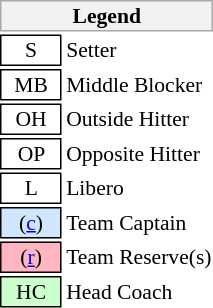<table class="toccolours" style="float: right; font-size: 90%; white-space: nowrap; valign: middle;">
<tr>
<th colspan="6" style="background-color: #F2F2F2; border: 1px solid #AAAAAA;">Legend</th>
</tr>
<tr>
<td style="border: 1px solid black;" align=center>  S  </td>
<td>Setter</td>
</tr>
<tr>
<td style="border: 1px solid black;" align=center>  MB  </td>
<td>Middle Blocker</td>
</tr>
<tr>
<td style="border: 1px solid black;" align=center>  OH  </td>
<td>Outside Hitter</td>
</tr>
<tr>
<td style="border: 1px solid black;" align=center>  OP  </td>
<td>Opposite Hitter</td>
</tr>
<tr>
<td style="border: 1px solid black;" align=center>  L  </td>
<td>Libero</td>
</tr>
<tr>
<td style="background: #D0E6FF; border: 1px solid black" align=center> (<a href='#'>c</a>) </td>
<td>Team Captain</td>
</tr>
<tr>
<td style="background: #FFB6C1; border: 1px solid black" align=center> (<a href='#'>r</a>) </td>
<td>Team Reserve(s)</td>
</tr>
<tr>
<td style="background: #ccffcc; border: 1px solid black" align=center> HC </td>
<td>Head Coach</td>
</tr>
<tr>
</tr>
</table>
